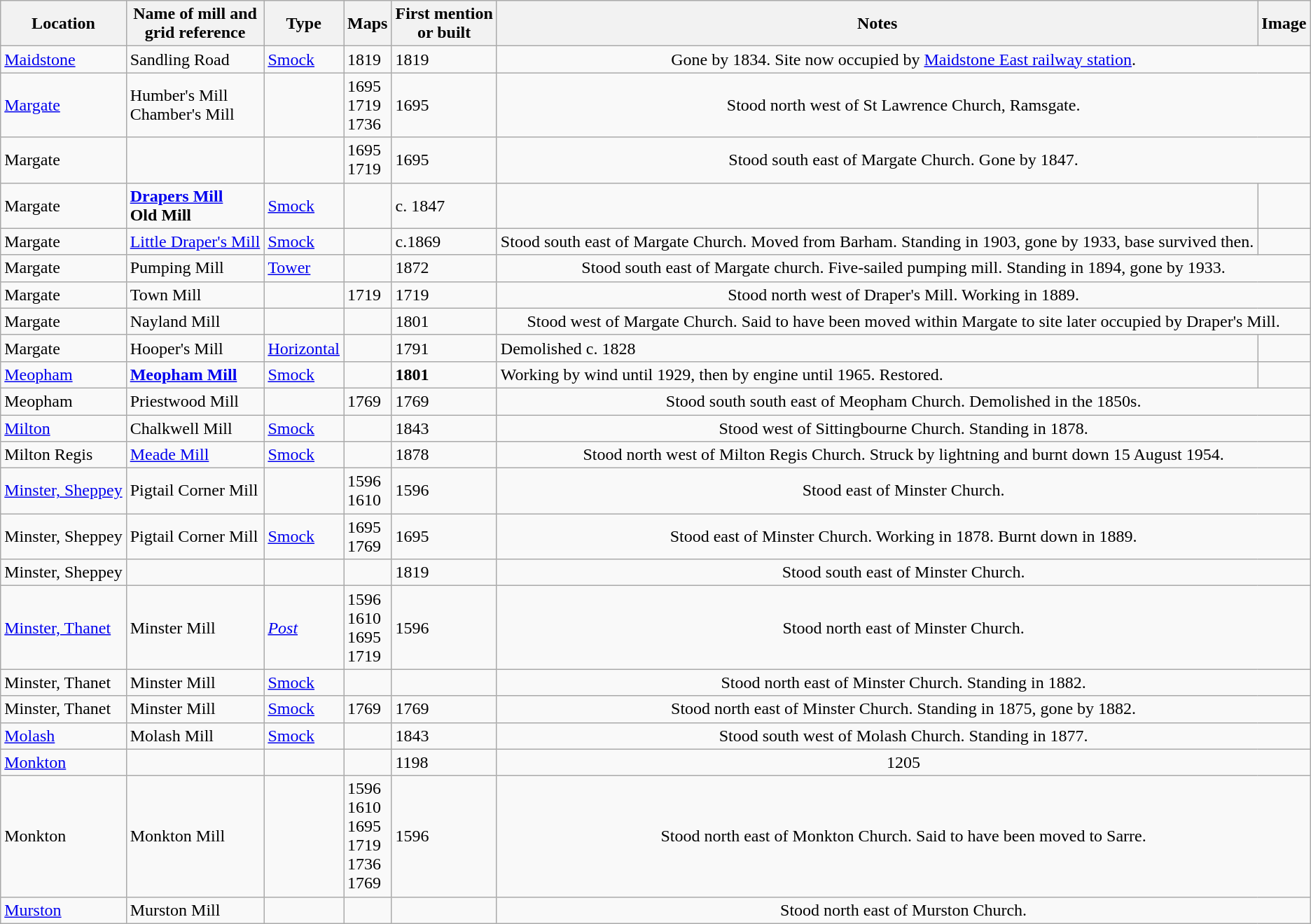<table class="wikitable">
<tr>
<th>Location</th>
<th>Name of mill and<br>grid reference</th>
<th>Type</th>
<th>Maps</th>
<th>First mention<br>or built</th>
<th>Notes</th>
<th>Image</th>
</tr>
<tr>
<td><a href='#'>Maidstone</a></td>
<td>Sandling Road<br></td>
<td><a href='#'>Smock</a></td>
<td>1819</td>
<td>1819</td>
<td colspan="2" style="text-align:center;">Gone by 1834. Site now occupied by <a href='#'>Maidstone East railway station</a>.</td>
</tr>
<tr>
<td><a href='#'>Margate</a></td>
<td>Humber's Mill<br>Chamber's Mill</td>
<td></td>
<td>1695<br>1719<br>1736</td>
<td>1695</td>
<td colspan="2" style="text-align:center;">Stood  north west of St Lawrence Church, Ramsgate.</td>
</tr>
<tr>
<td>Margate</td>
<td></td>
<td></td>
<td>1695<br>1719</td>
<td>1695</td>
<td colspan="2" style="text-align:center;">Stood  south east of Margate Church. Gone by 1847.</td>
</tr>
<tr>
<td>Margate</td>
<td><strong><a href='#'>Drapers Mill</a><br>Old Mill</strong><br></td>
<td><a href='#'>Smock</a></td>
<td></td>
<td>c. 1847</td>
<td></td>
<td><br></td>
</tr>
<tr>
<td>Margate</td>
<td><a href='#'>Little Draper's Mill</a></td>
<td><a href='#'>Smock</a></td>
<td></td>
<td>c.1869</td>
<td>Stood  south east of Margate Church. Moved from Barham. Standing in 1903, gone by 1933, base survived then.</td>
<td></td>
</tr>
<tr>
<td>Margate</td>
<td>Pumping Mill</td>
<td><a href='#'>Tower</a></td>
<td></td>
<td>1872</td>
<td colspan="2" style="text-align:center;">Stood  south east of Margate church. Five-sailed pumping mill. Standing in 1894, gone by 1933.</td>
</tr>
<tr>
<td>Margate</td>
<td>Town Mill</td>
<td></td>
<td>1719</td>
<td>1719</td>
<td colspan="2" style="text-align:center;">Stood  north west of Draper's Mill. Working in 1889.</td>
</tr>
<tr>
<td>Margate</td>
<td>Nayland Mill</td>
<td></td>
<td></td>
<td>1801</td>
<td colspan="2" style="text-align:center;">Stood  west of Margate Church. Said to have been moved within Margate to site later occupied by Draper's Mill.</td>
</tr>
<tr>
<td>Margate</td>
<td>Hooper's Mill</td>
<td><a href='#'>Horizontal</a></td>
<td></td>
<td>1791</td>
<td>Demolished c. 1828</td>
<td></td>
</tr>
<tr>
<td><a href='#'>Meopham</a></td>
<td><strong><a href='#'>Meopham Mill</a></strong><br></td>
<td><a href='#'>Smock</a></td>
<td></td>
<td><strong>1801</strong></td>
<td>Working by wind until 1929, then by engine until 1965. Restored.</td>
<td><br></td>
</tr>
<tr>
<td>Meopham</td>
<td>Priestwood Mill</td>
<td></td>
<td>1769</td>
<td>1769</td>
<td colspan="2" style="text-align:center;">Stood  south south east of Meopham Church. Demolished in the 1850s.</td>
</tr>
<tr>
<td><a href='#'>Milton</a></td>
<td>Chalkwell Mill</td>
<td><a href='#'>Smock</a></td>
<td></td>
<td>1843</td>
<td colspan="2" style="text-align:center;">Stood  west of Sittingbourne Church. Standing in 1878.</td>
</tr>
<tr>
<td>Milton Regis</td>
<td><a href='#'>Meade Mill</a></td>
<td><a href='#'>Smock</a></td>
<td></td>
<td>1878</td>
<td colspan="2" style="text-align:center;">Stood  north west of Milton Regis Church. Struck by lightning and burnt down 15 August 1954.</td>
</tr>
<tr>
<td><a href='#'>Minster, Sheppey</a></td>
<td>Pigtail Corner Mill</td>
<td></td>
<td>1596<br>1610</td>
<td>1596</td>
<td colspan="2" style="text-align:center;">Stood  east of Minster Church.</td>
</tr>
<tr>
<td>Minster, Sheppey</td>
<td>Pigtail Corner Mill</td>
<td><a href='#'>Smock</a></td>
<td>1695<br>1769</td>
<td>1695</td>
<td colspan="2" style="text-align:center;">Stood  east of Minster Church. Working in 1878. Burnt down in 1889.</td>
</tr>
<tr>
<td>Minster, Sheppey</td>
<td></td>
<td></td>
<td></td>
<td>1819</td>
<td colspan="2" style="text-align:center;">Stood  south east of Minster Church.</td>
</tr>
<tr>
<td><a href='#'>Minster, Thanet</a></td>
<td>Minster Mill</td>
<td><em><a href='#'>Post</a></em></td>
<td>1596<br>1610<br>1695<br>1719</td>
<td>1596</td>
<td colspan="2" style="text-align:center;">Stood  north east of Minster Church.</td>
</tr>
<tr>
<td>Minster, Thanet</td>
<td>Minster Mill</td>
<td><a href='#'>Smock</a></td>
<td></td>
<td></td>
<td colspan="2" style="text-align:center;">Stood  north east of Minster Church. Standing in 1882.</td>
</tr>
<tr>
<td>Minster, Thanet</td>
<td>Minster Mill</td>
<td><a href='#'>Smock</a></td>
<td>1769</td>
<td>1769</td>
<td colspan="2" style="text-align:center;">Stood  north east of Minster Church. Standing in 1875, gone by 1882.</td>
</tr>
<tr>
<td><a href='#'>Molash</a></td>
<td>Molash Mill<br></td>
<td><a href='#'>Smock</a></td>
<td></td>
<td>1843</td>
<td colspan="2" style="text-align:center;">Stood  south west of Molash Church. Standing in 1877.</td>
</tr>
<tr>
<td><a href='#'>Monkton</a></td>
<td></td>
<td></td>
<td></td>
<td>1198</td>
<td colspan="2" style="text-align:center;">1205</td>
</tr>
<tr>
<td>Monkton</td>
<td>Monkton Mill</td>
<td></td>
<td>1596<br>1610<br>1695<br>1719<br>1736<br>1769</td>
<td>1596</td>
<td colspan="2" style="text-align:center;">Stood  north east of Monkton Church. Said to have been moved to Sarre.</td>
</tr>
<tr>
<td><a href='#'>Murston</a></td>
<td>Murston Mill</td>
<td></td>
<td></td>
<td></td>
<td colspan="2" style="text-align:center;">Stood  north east of Murston Church.</td>
</tr>
</table>
